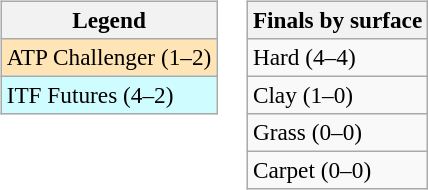<table>
<tr valign=top>
<td><br><table class=wikitable style=font-size:97%>
<tr>
<th>Legend</th>
</tr>
<tr bgcolor=moccasin>
<td>ATP Challenger (1–2)</td>
</tr>
<tr bgcolor=cffcff>
<td>ITF Futures (4–2)</td>
</tr>
</table>
</td>
<td><br><table class=wikitable style=font-size:97%>
<tr>
<th>Finals by surface</th>
</tr>
<tr>
<td>Hard (4–4)</td>
</tr>
<tr>
<td>Clay (1–0)</td>
</tr>
<tr>
<td>Grass (0–0)</td>
</tr>
<tr>
<td>Carpet (0–0)</td>
</tr>
</table>
</td>
</tr>
</table>
